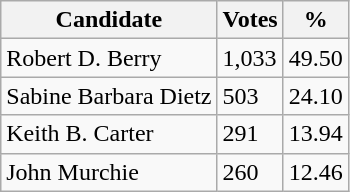<table class="wikitable">
<tr>
<th>Candidate</th>
<th>Votes</th>
<th>%</th>
</tr>
<tr>
<td>Robert D. Berry</td>
<td>1,033</td>
<td>49.50</td>
</tr>
<tr>
<td>Sabine Barbara Dietz</td>
<td>503</td>
<td>24.10</td>
</tr>
<tr>
<td>Keith B. Carter</td>
<td>291</td>
<td>13.94</td>
</tr>
<tr>
<td>John Murchie</td>
<td>260</td>
<td>12.46</td>
</tr>
</table>
